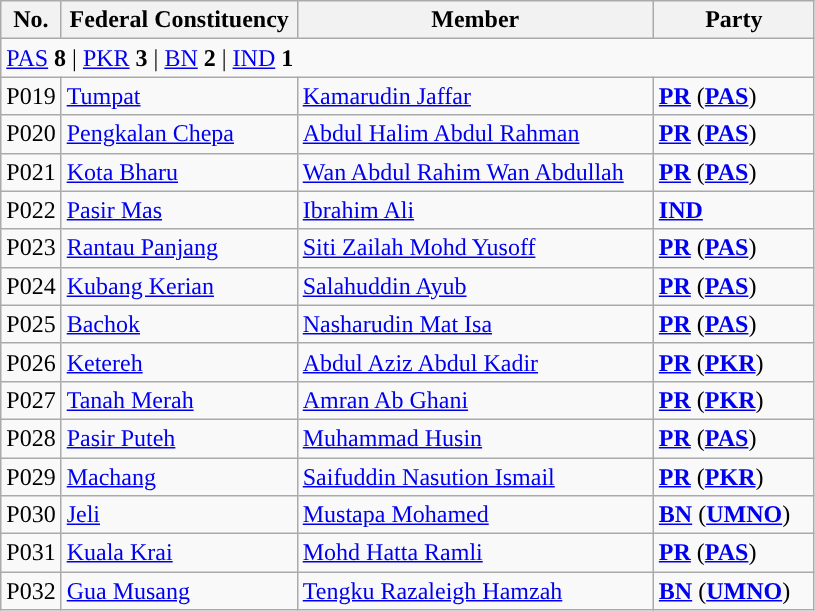<table class ="wikitable sortable">
<tr>
<th style="width:30px;">No.</th>
<th style="width:150px;">Federal Constituency</th>
<th style="width:230px;">Member</th>
<th style="width:100px;">Party</th>
</tr>
<tr>
<td colspan="4"><a href='#'>PAS</a> <strong>8</strong> | <a href='#'>PKR</a> <strong>3</strong> | <a href='#'>BN</a> <strong>2</strong> | <a href='#'>IND</a> <strong>1</strong></td>
</tr>
<tr>
<td>P019</td>
<td><a href='#'>Tumpat</a></td>
<td><a href='#'>Kamarudin Jaffar</a></td>
<td><strong><a href='#'>PR</a></strong> (<strong><a href='#'>PAS</a></strong>)</td>
</tr>
<tr>
<td>P020</td>
<td><a href='#'>Pengkalan Chepa</a></td>
<td><a href='#'>Abdul Halim Abdul Rahman</a></td>
<td><strong><a href='#'>PR</a></strong> (<strong><a href='#'>PAS</a></strong>)</td>
</tr>
<tr>
<td>P021</td>
<td><a href='#'>Kota Bharu</a></td>
<td><a href='#'>Wan Abdul Rahim Wan Abdullah</a></td>
<td><strong><a href='#'>PR</a></strong> (<strong><a href='#'>PAS</a></strong>)</td>
</tr>
<tr>
<td>P022</td>
<td><a href='#'>Pasir Mas</a></td>
<td><a href='#'>Ibrahim Ali</a></td>
<td><strong><a href='#'>IND</a></strong></td>
</tr>
<tr>
<td>P023</td>
<td><a href='#'>Rantau Panjang</a></td>
<td><a href='#'>Siti Zailah Mohd Yusoff</a></td>
<td><strong><a href='#'>PR</a></strong> (<strong><a href='#'>PAS</a></strong>)</td>
</tr>
<tr>
<td>P024</td>
<td><a href='#'>Kubang Kerian</a></td>
<td><a href='#'>Salahuddin Ayub</a></td>
<td><strong><a href='#'>PR</a></strong> (<strong><a href='#'>PAS</a></strong>)</td>
</tr>
<tr>
<td>P025</td>
<td><a href='#'>Bachok</a></td>
<td><a href='#'>Nasharudin Mat Isa</a></td>
<td><strong><a href='#'>PR</a></strong> (<strong><a href='#'>PAS</a></strong>)</td>
</tr>
<tr>
<td>P026</td>
<td><a href='#'>Ketereh</a></td>
<td><a href='#'>Abdul Aziz Abdul Kadir</a></td>
<td><strong><a href='#'>PR</a></strong> (<strong><a href='#'>PKR</a></strong>)</td>
</tr>
<tr>
<td>P027</td>
<td><a href='#'>Tanah Merah</a></td>
<td><a href='#'>Amran Ab Ghani</a></td>
<td><strong><a href='#'>PR</a></strong> (<strong><a href='#'>PKR</a></strong>)</td>
</tr>
<tr>
<td>P028</td>
<td><a href='#'>Pasir Puteh</a></td>
<td><a href='#'>Muhammad Husin</a></td>
<td><strong><a href='#'>PR</a></strong> (<strong><a href='#'>PAS</a></strong>)</td>
</tr>
<tr>
<td>P029</td>
<td><a href='#'>Machang</a></td>
<td><a href='#'>Saifuddin Nasution Ismail</a></td>
<td><strong><a href='#'>PR</a></strong> (<strong><a href='#'>PKR</a></strong>)</td>
</tr>
<tr>
<td>P030</td>
<td><a href='#'>Jeli</a></td>
<td><a href='#'>Mustapa Mohamed</a></td>
<td><strong><a href='#'>BN</a></strong> (<strong><a href='#'>UMNO</a></strong>)</td>
</tr>
<tr>
<td>P031</td>
<td><a href='#'>Kuala Krai</a></td>
<td><a href='#'>Mohd Hatta Ramli</a></td>
<td><strong><a href='#'>PR</a></strong> (<strong><a href='#'>PAS</a></strong>)</td>
</tr>
<tr>
<td>P032</td>
<td><a href='#'>Gua Musang</a></td>
<td><a href='#'>Tengku Razaleigh Hamzah</a></td>
<td><strong><a href='#'>BN</a></strong> (<strong><a href='#'>UMNO</a></strong>)</td>
</tr>
</table>
